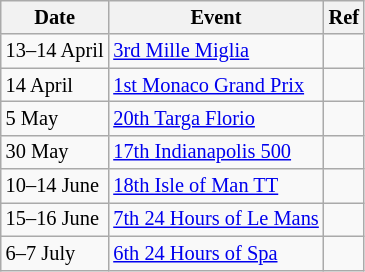<table class="wikitable" style="font-size: 85%">
<tr>
<th>Date</th>
<th>Event</th>
<th>Ref</th>
</tr>
<tr>
<td>13–14 April</td>
<td><a href='#'>3rd Mille Miglia</a></td>
<td></td>
</tr>
<tr>
<td>14 April</td>
<td><a href='#'>1st Monaco Grand Prix</a></td>
<td></td>
</tr>
<tr>
<td>5 May</td>
<td><a href='#'>20th Targa Florio</a></td>
<td></td>
</tr>
<tr>
<td>30 May</td>
<td><a href='#'>17th Indianapolis 500</a></td>
<td></td>
</tr>
<tr>
<td>10–14 June</td>
<td><a href='#'>18th Isle of Man TT</a></td>
<td></td>
</tr>
<tr>
<td>15–16 June</td>
<td><a href='#'>7th 24 Hours of Le Mans</a></td>
<td></td>
</tr>
<tr>
<td>6–7 July</td>
<td><a href='#'>6th 24 Hours of Spa</a></td>
<td></td>
</tr>
</table>
